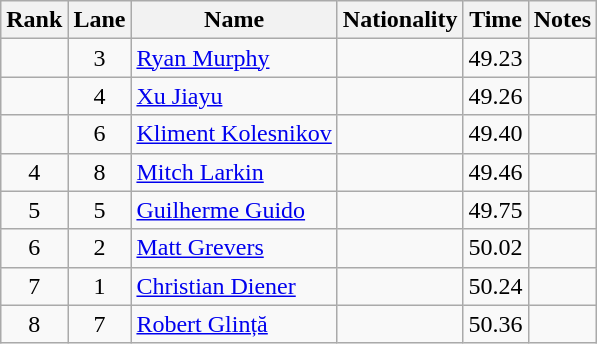<table class="wikitable sortable" style="text-align:center">
<tr>
<th>Rank</th>
<th>Lane</th>
<th>Name</th>
<th>Nationality</th>
<th>Time</th>
<th>Notes</th>
</tr>
<tr>
<td></td>
<td>3</td>
<td align=left><a href='#'>Ryan Murphy</a></td>
<td align=left></td>
<td>49.23</td>
<td></td>
</tr>
<tr>
<td></td>
<td>4</td>
<td align=left><a href='#'>Xu Jiayu</a></td>
<td align=left></td>
<td>49.26</td>
<td></td>
</tr>
<tr>
<td></td>
<td>6</td>
<td align=left><a href='#'>Kliment Kolesnikov</a></td>
<td align=left></td>
<td>49.40</td>
<td></td>
</tr>
<tr>
<td>4</td>
<td>8</td>
<td align=left><a href='#'>Mitch Larkin</a></td>
<td align=left></td>
<td>49.46</td>
<td></td>
</tr>
<tr>
<td>5</td>
<td>5</td>
<td align=left><a href='#'>Guilherme Guido</a></td>
<td align=left></td>
<td>49.75</td>
<td></td>
</tr>
<tr>
<td>6</td>
<td>2</td>
<td align=left><a href='#'>Matt Grevers</a></td>
<td align=left></td>
<td>50.02</td>
<td></td>
</tr>
<tr>
<td>7</td>
<td>1</td>
<td align=left><a href='#'>Christian Diener</a></td>
<td align=left></td>
<td>50.24</td>
<td></td>
</tr>
<tr>
<td>8</td>
<td>7</td>
<td align=left><a href='#'>Robert Glință</a></td>
<td align=left></td>
<td>50.36</td>
<td></td>
</tr>
</table>
